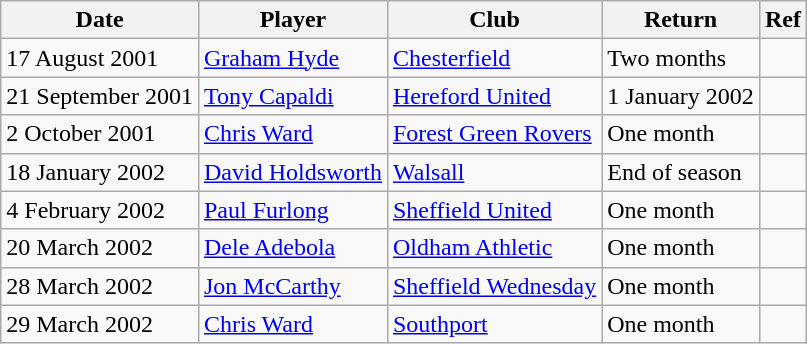<table class="wikitable">
<tr>
<th>Date</th>
<th>Player</th>
<th>Club</th>
<th>Return</th>
<th>Ref</th>
</tr>
<tr>
<td>17 August 2001</td>
<td><a href='#'>Graham Hyde</a></td>
<td><a href='#'>Chesterfield</a></td>
<td>Two months</td>
<td style="text-align: center"></td>
</tr>
<tr>
<td>21 September 2001</td>
<td><a href='#'>Tony Capaldi</a></td>
<td><a href='#'>Hereford United</a></td>
<td>1 January 2002</td>
<td style="text-align: center"></td>
</tr>
<tr>
<td>2 October 2001</td>
<td><a href='#'>Chris Ward</a></td>
<td><a href='#'>Forest Green Rovers</a></td>
<td>One month</td>
<td style="text-align: center"></td>
</tr>
<tr>
<td>18 January 2002</td>
<td><a href='#'>David Holdsworth</a></td>
<td><a href='#'>Walsall</a></td>
<td>End of season</td>
<td style="text-align: center"></td>
</tr>
<tr>
<td>4 February 2002</td>
<td><a href='#'>Paul Furlong</a></td>
<td><a href='#'>Sheffield United</a></td>
<td>One month</td>
<td style="text-align: center"></td>
</tr>
<tr>
<td>20 March 2002</td>
<td><a href='#'>Dele Adebola</a></td>
<td><a href='#'>Oldham Athletic</a></td>
<td>One month</td>
<td style="text-align: center"></td>
</tr>
<tr>
<td>28 March 2002</td>
<td><a href='#'>Jon McCarthy</a></td>
<td><a href='#'>Sheffield Wednesday</a></td>
<td>One month</td>
<td style="text-align: center"></td>
</tr>
<tr>
<td>29 March 2002</td>
<td><a href='#'>Chris Ward</a></td>
<td><a href='#'>Southport</a></td>
<td>One month</td>
<td style="text-align: center"></td>
</tr>
</table>
